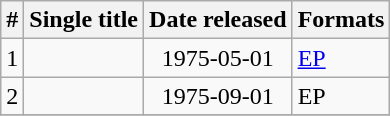<table class="wikitable">
<tr>
<th>#</th>
<th>Single title</th>
<th>Date released</th>
<th>Formats</th>
</tr>
<tr>
<td align="center">1</td>
<td><br></td>
<td align="center">1975-05-01</td>
<td><a href='#'>EP</a></td>
</tr>
<tr>
<td align="center">2</td>
<td><br></td>
<td align="center">1975-09-01</td>
<td>EP</td>
</tr>
<tr>
</tr>
</table>
